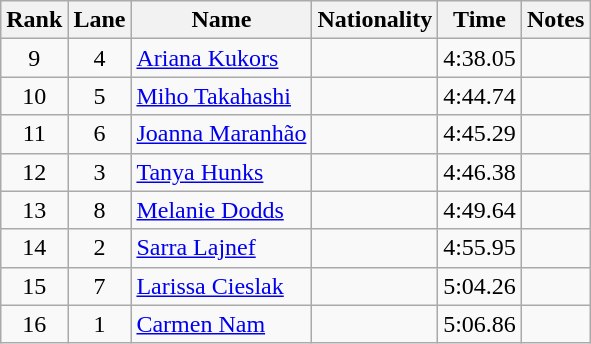<table class="wikitable sortable" style="text-align:center">
<tr>
<th>Rank</th>
<th>Lane</th>
<th>Name</th>
<th>Nationality</th>
<th>Time</th>
<th>Notes</th>
</tr>
<tr>
<td>9</td>
<td>4</td>
<td align=left><a href='#'>Ariana Kukors</a></td>
<td align=left></td>
<td>4:38.05</td>
<td></td>
</tr>
<tr>
<td>10</td>
<td>5</td>
<td align=left><a href='#'>Miho Takahashi</a></td>
<td align=left></td>
<td>4:44.74</td>
<td></td>
</tr>
<tr>
<td>11</td>
<td>6</td>
<td align=left><a href='#'>Joanna Maranhão</a></td>
<td align=left></td>
<td>4:45.29</td>
<td></td>
</tr>
<tr>
<td>12</td>
<td>3</td>
<td align=left><a href='#'>Tanya Hunks</a></td>
<td align=left></td>
<td>4:46.38</td>
<td></td>
</tr>
<tr>
<td>13</td>
<td>8</td>
<td align=left><a href='#'>Melanie Dodds</a></td>
<td align=left></td>
<td>4:49.64</td>
<td></td>
</tr>
<tr>
<td>14</td>
<td>2</td>
<td align=left><a href='#'>Sarra Lajnef</a></td>
<td align=left></td>
<td>4:55.95</td>
<td></td>
</tr>
<tr>
<td>15</td>
<td>7</td>
<td align=left><a href='#'>Larissa Cieslak</a></td>
<td align=left></td>
<td>5:04.26</td>
<td></td>
</tr>
<tr>
<td>16</td>
<td>1</td>
<td align=left><a href='#'>Carmen Nam</a></td>
<td align=left></td>
<td>5:06.86</td>
<td></td>
</tr>
</table>
